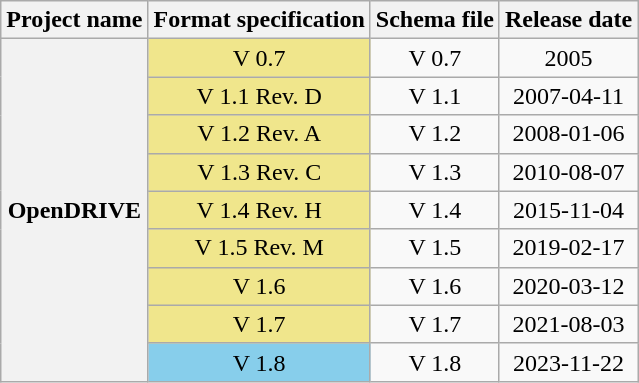<table class="wikitable" style="text-align:center" border="1">
<tr>
<th>Project name</th>
<th>Format specification</th>
<th>Schema file</th>
<th>Release date</th>
</tr>
<tr>
<th rowspan="9">OpenDRIVE<br></th>
<td style="background:Khaki;">V 0.7</td>
<td>V 0.7</td>
<td>2005</td>
</tr>
<tr>
<td style="background:Khaki;">V 1.1 Rev. D</td>
<td>V 1.1</td>
<td>2007-04-11</td>
</tr>
<tr>
<td style="background:Khaki;">V 1.2 Rev. A</td>
<td>V 1.2</td>
<td>2008-01-06</td>
</tr>
<tr>
<td style="background:Khaki;">V 1.3 Rev. C</td>
<td>V 1.3</td>
<td>2010-08-07</td>
</tr>
<tr>
<td style="background:Khaki;">V 1.4 Rev. H</td>
<td>V 1.4</td>
<td>2015-11-04</td>
</tr>
<tr>
<td style="background:Khaki;">V 1.5 Rev. M</td>
<td>V 1.5</td>
<td>2019-02-17</td>
</tr>
<tr>
<td style="background:Khaki;">V 1.6</td>
<td>V 1.6</td>
<td>2020-03-12</td>
</tr>
<tr>
<td style="background:Khaki;">V 1.7</td>
<td>V 1.7</td>
<td>2021-08-03</td>
</tr>
<tr>
<td style="background:SkyBlue;">V 1.8</td>
<td>V 1.8</td>
<td>2023-11-22</td>
</tr>
</table>
